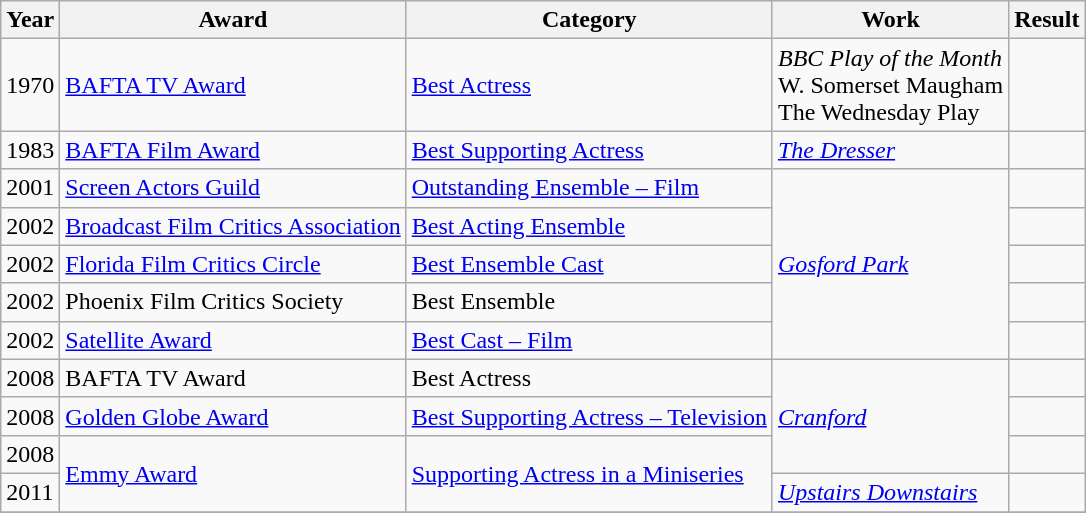<table class="wikitable">
<tr>
<th>Year</th>
<th>Award</th>
<th>Category</th>
<th>Work</th>
<th>Result</th>
</tr>
<tr>
<td>1970</td>
<td><a href='#'>BAFTA TV Award</a></td>
<td><a href='#'>Best Actress</a></td>
<td><em>BBC Play of the Month</em> <br> W. Somerset Maugham <br> The Wednesday Play</td>
<td></td>
</tr>
<tr>
<td>1983</td>
<td><a href='#'>BAFTA Film Award</a></td>
<td><a href='#'>Best Supporting Actress</a></td>
<td><em><a href='#'>The Dresser</a></em></td>
<td></td>
</tr>
<tr>
<td>2001</td>
<td><a href='#'>Screen Actors Guild</a></td>
<td><a href='#'>Outstanding Ensemble – Film</a></td>
<td rowspan=5><em><a href='#'>Gosford Park</a></em></td>
<td></td>
</tr>
<tr>
<td>2002</td>
<td><a href='#'>Broadcast Film Critics Association</a></td>
<td><a href='#'>Best Acting Ensemble</a></td>
<td></td>
</tr>
<tr>
<td>2002</td>
<td><a href='#'>Florida Film Critics Circle</a></td>
<td><a href='#'>Best Ensemble Cast</a></td>
<td></td>
</tr>
<tr>
<td>2002</td>
<td>Phoenix Film Critics Society</td>
<td>Best Ensemble</td>
<td></td>
</tr>
<tr>
<td>2002</td>
<td><a href='#'>Satellite Award</a></td>
<td><a href='#'>Best Cast – Film</a></td>
<td></td>
</tr>
<tr>
<td>2008</td>
<td>BAFTA TV Award</td>
<td>Best Actress</td>
<td rowspan=3><em><a href='#'>Cranford</a></em></td>
<td></td>
</tr>
<tr>
<td>2008</td>
<td><a href='#'>Golden Globe Award</a></td>
<td><a href='#'>Best Supporting Actress – Television</a></td>
<td></td>
</tr>
<tr>
<td>2008</td>
<td rowspan=2><a href='#'>Emmy Award</a></td>
<td rowspan=2><a href='#'>Supporting Actress in a Miniseries</a></td>
<td></td>
</tr>
<tr>
<td>2011</td>
<td><em><a href='#'>Upstairs Downstairs</a></em></td>
<td></td>
</tr>
<tr>
</tr>
</table>
